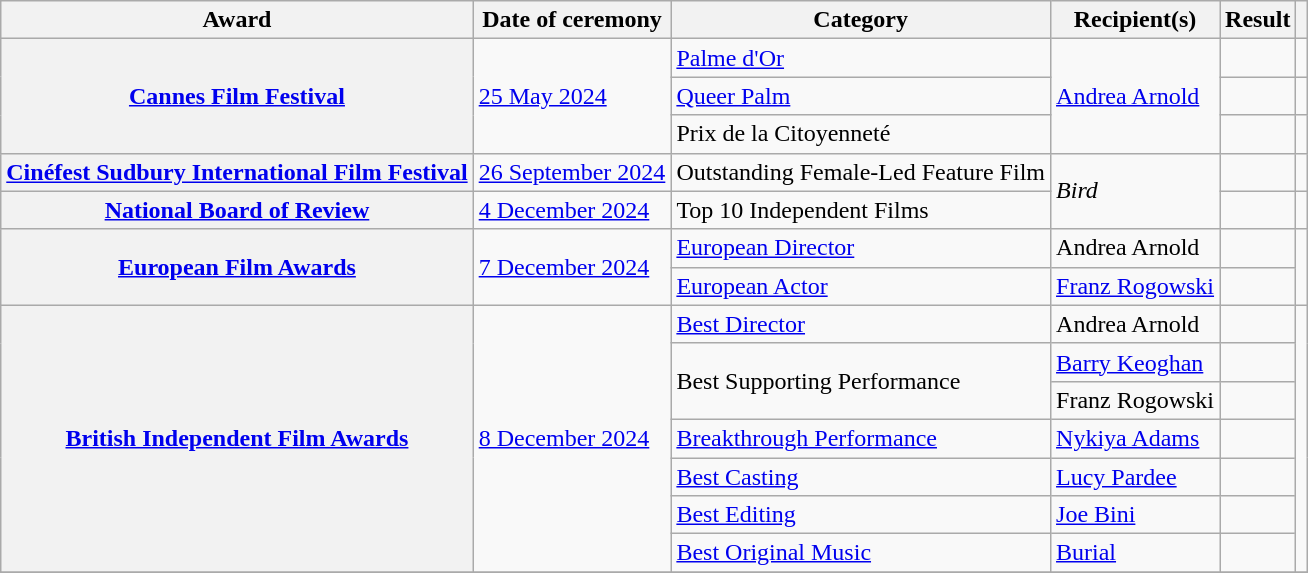<table class="wikitable sortable plainrowheaders">
<tr>
<th scope="col">Award</th>
<th scope="col">Date of ceremony</th>
<th scope="col">Category</th>
<th scope="col">Recipient(s)</th>
<th scope="col">Result</th>
<th scope="col" class="unsortable"></th>
</tr>
<tr>
<th rowspan="3" scope="row"><a href='#'>Cannes Film Festival</a></th>
<td rowspan="3"><a href='#'>25 May 2024</a></td>
<td><a href='#'>Palme d'Or</a></td>
<td rowspan="3"><a href='#'>Andrea Arnold</a></td>
<td></td>
<td align="center"></td>
</tr>
<tr>
<td><a href='#'>Queer Palm</a></td>
<td></td>
<td align="center"></td>
</tr>
<tr>
<td>Prix de la Citoyenneté</td>
<td></td>
<td align="center"></td>
</tr>
<tr>
<th scope="row"><a href='#'>Cinéfest Sudbury International Film Festival</a></th>
<td><a href='#'>26 September 2024</a></td>
<td>Outstanding Female-Led Feature Film</td>
<td rowspan="2"><em>Bird</em></td>
<td></td>
<td align="center"></td>
</tr>
<tr>
<th scope="row"><a href='#'>National Board of Review</a></th>
<td><a href='#'>4 December 2024</a></td>
<td>Top 10 Independent Films</td>
<td></td>
<td align="center" rowspan="1"></td>
</tr>
<tr>
<th scope="row" rowspan="2"><a href='#'>European Film Awards</a></th>
<td rowspan="2"><a href='#'>7 December 2024</a></td>
<td><a href='#'>European Director</a></td>
<td>Andrea Arnold</td>
<td></td>
<td style="text-align:center" rowspan="2"></td>
</tr>
<tr>
<td><a href='#'>European Actor</a></td>
<td><a href='#'>Franz Rogowski</a></td>
<td></td>
</tr>
<tr>
<th scope="row" rowspan="7"><a href='#'>British Independent Film Awards</a></th>
<td rowspan="7"><a href='#'>8 December 2024</a></td>
<td><a href='#'>Best Director</a></td>
<td>Andrea Arnold</td>
<td></td>
<td align="center" rowspan="7"></td>
</tr>
<tr>
<td rowspan="2">Best Supporting Performance</td>
<td><a href='#'>Barry Keoghan</a></td>
<td></td>
</tr>
<tr>
<td>Franz Rogowski</td>
<td></td>
</tr>
<tr>
<td><a href='#'>Breakthrough Performance</a></td>
<td><a href='#'>Nykiya Adams</a></td>
<td></td>
</tr>
<tr>
<td><a href='#'>Best Casting</a></td>
<td><a href='#'>Lucy Pardee</a></td>
<td></td>
</tr>
<tr>
<td><a href='#'>Best Editing</a></td>
<td><a href='#'>Joe Bini</a></td>
<td></td>
</tr>
<tr>
<td><a href='#'>Best Original Music</a></td>
<td><a href='#'>Burial</a></td>
<td></td>
</tr>
<tr>
</tr>
</table>
